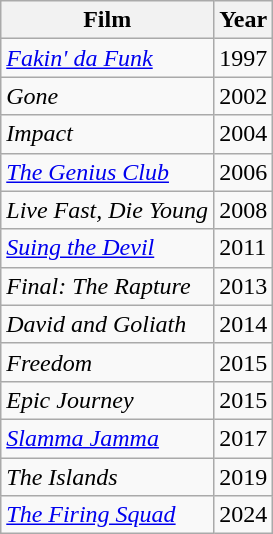<table class="wikitable">
<tr>
<th>Film</th>
<th>Year</th>
</tr>
<tr>
<td><em><a href='#'>Fakin' da Funk</a></em></td>
<td>1997</td>
</tr>
<tr>
<td><em>Gone</em></td>
<td>2002</td>
</tr>
<tr>
<td><em>Impact</em></td>
<td>2004</td>
</tr>
<tr>
<td><em><a href='#'>The Genius Club</a></em></td>
<td>2006</td>
</tr>
<tr>
<td><em>Live Fast, Die Young</em></td>
<td>2008</td>
</tr>
<tr>
<td><em><a href='#'>Suing the Devil</a></em></td>
<td>2011</td>
</tr>
<tr>
<td><em>Final: The Rapture</em></td>
<td>2013</td>
</tr>
<tr>
<td><em>David and Goliath</em></td>
<td>2014</td>
</tr>
<tr>
<td><em>Freedom</em></td>
<td>2015</td>
</tr>
<tr>
<td><em>Epic Journey</em></td>
<td>2015</td>
</tr>
<tr>
<td><em><a href='#'>Slamma Jamma</a></em></td>
<td>2017</td>
</tr>
<tr>
<td><em>The Islands</em></td>
<td>2019</td>
</tr>
<tr>
<td><em><a href='#'>The Firing Squad</a></em></td>
<td>2024</td>
</tr>
</table>
